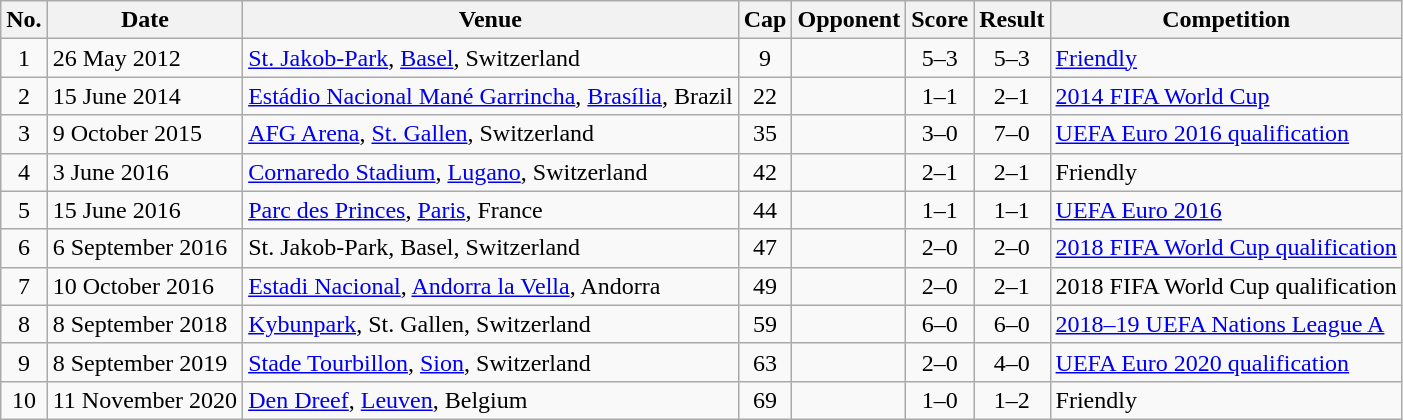<table class="wikitable sortable">
<tr>
<th scope="col">No.</th>
<th scope="col">Date</th>
<th scope="col">Venue</th>
<th scope="col">Cap</th>
<th scope="col">Opponent</th>
<th scope="col">Score</th>
<th scope="col">Result</th>
<th scope="col">Competition</th>
</tr>
<tr>
<td style="text-align:center">1</td>
<td>26 May 2012</td>
<td><a href='#'>St. Jakob-Park</a>, <a href='#'>Basel</a>, Switzerland</td>
<td style="text-align:center">9</td>
<td></td>
<td style="text-align:center">5–3</td>
<td style="text-align:center">5–3</td>
<td><a href='#'>Friendly</a></td>
</tr>
<tr>
<td style="text-align:center">2</td>
<td>15 June 2014</td>
<td><a href='#'>Estádio Nacional Mané Garrincha</a>, <a href='#'>Brasília</a>, Brazil</td>
<td style="text-align:center">22</td>
<td></td>
<td style="text-align:center">1–1</td>
<td style="text-align:center">2–1</td>
<td><a href='#'>2014 FIFA World Cup</a></td>
</tr>
<tr>
<td style="text-align:center">3</td>
<td>9 October 2015</td>
<td><a href='#'>AFG Arena</a>, <a href='#'>St. Gallen</a>, Switzerland</td>
<td style="text-align:center">35</td>
<td></td>
<td style="text-align:center">3–0</td>
<td style="text-align:center">7–0</td>
<td><a href='#'>UEFA Euro 2016 qualification</a></td>
</tr>
<tr>
<td style="text-align:center">4</td>
<td>3 June 2016</td>
<td><a href='#'>Cornaredo Stadium</a>, <a href='#'>Lugano</a>, Switzerland</td>
<td style="text-align:center">42</td>
<td></td>
<td style="text-align:center">2–1</td>
<td style="text-align:center">2–1</td>
<td>Friendly</td>
</tr>
<tr>
<td style="text-align:center">5</td>
<td>15 June 2016</td>
<td><a href='#'>Parc des Princes</a>, <a href='#'>Paris</a>, France</td>
<td style="text-align:center">44</td>
<td></td>
<td style="text-align:center">1–1</td>
<td style="text-align:center">1–1</td>
<td><a href='#'>UEFA Euro 2016</a></td>
</tr>
<tr>
<td style="text-align:center">6</td>
<td>6 September 2016</td>
<td>St. Jakob-Park, Basel, Switzerland</td>
<td style="text-align:center">47</td>
<td></td>
<td style="text-align:center">2–0</td>
<td style="text-align:center">2–0</td>
<td><a href='#'>2018 FIFA World Cup qualification</a></td>
</tr>
<tr>
<td style="text-align:center">7</td>
<td>10 October 2016</td>
<td><a href='#'>Estadi Nacional</a>, <a href='#'>Andorra la Vella</a>, Andorra</td>
<td style="text-align:center">49</td>
<td></td>
<td style="text-align:center">2–0</td>
<td style="text-align:center">2–1</td>
<td>2018 FIFA World Cup qualification</td>
</tr>
<tr>
<td style="text-align:center">8</td>
<td>8 September 2018</td>
<td><a href='#'>Kybunpark</a>, St. Gallen, Switzerland</td>
<td style="text-align:center">59</td>
<td></td>
<td style="text-align:center">6–0</td>
<td style="text-align:center">6–0</td>
<td><a href='#'>2018–19 UEFA Nations League A</a></td>
</tr>
<tr>
<td style="text-align:center">9</td>
<td>8 September 2019</td>
<td><a href='#'>Stade Tourbillon</a>, <a href='#'>Sion</a>, Switzerland</td>
<td style="text-align:center">63</td>
<td></td>
<td style="text-align:center">2–0</td>
<td style="text-align:center">4–0</td>
<td><a href='#'>UEFA Euro 2020 qualification</a></td>
</tr>
<tr>
<td style="text-align:center">10</td>
<td>11 November 2020</td>
<td><a href='#'>Den Dreef</a>, <a href='#'>Leuven</a>, Belgium</td>
<td style="text-align:center">69</td>
<td></td>
<td style="text-align:center">1–0</td>
<td style="text-align:center">1–2</td>
<td>Friendly</td>
</tr>
</table>
